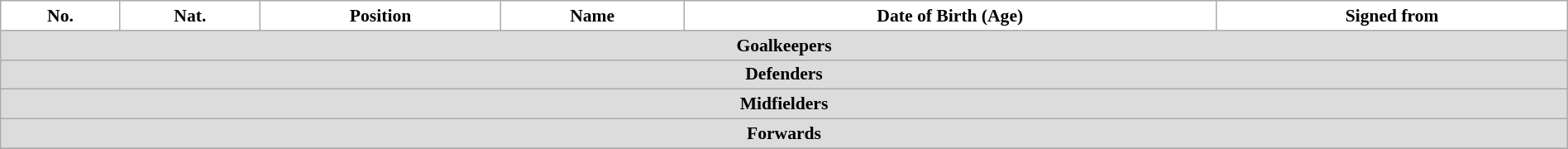<table class="wikitable" style="text-align:center; font-size:90%; width:100%">
<tr>
<th style="background:white; color:black; text-align:center;">No.</th>
<th style="background:white; color:black; text-align:center;">Nat.</th>
<th style="background:white; color:black; text-align:center;">Position</th>
<th style="background:white; color:black; text-align:center;">Name</th>
<th style="background:white; color:black; text-align:center;">Date of Birth (Age)</th>
<th style="background:white; color:black; text-align:center;">Signed from</th>
</tr>
<tr>
<th colspan=10 style="background:#DCDCDC; text-align:center;">Goalkeepers</th>
</tr>
<tr>
<th colspan=10 style="background:#DCDCDC; text-align:center;">Defenders</th>
</tr>
<tr>
<th colspan=10 style="background:#DCDCDC; text-align:center;">Midfielders</th>
</tr>
<tr>
<th colspan=10 style="background:#DCDCDC; text-align:center;">Forwards</th>
</tr>
<tr>
</tr>
</table>
